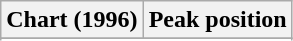<table class="wikitable sortable" border="1">
<tr>
<th>Chart (1996)</th>
<th>Peak position</th>
</tr>
<tr>
</tr>
<tr>
</tr>
</table>
